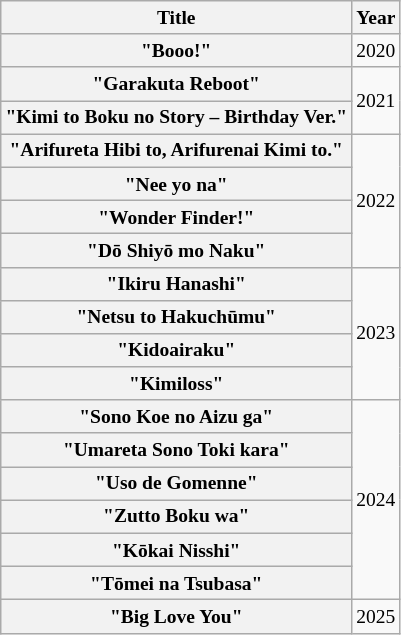<table class="wikitable plainrowheaders" style="font-size:small; text-align:center">
<tr>
<th scope="col">Title</th>
<th scope="col">Year</th>
</tr>
<tr>
<th scope="row">"Booo!"</th>
<td>2020</td>
</tr>
<tr>
<th scope="row">"Garakuta Reboot"</th>
<td rowspan="2">2021</td>
</tr>
<tr>
<th scope="row">"Kimi to Boku no Story – Birthday Ver."</th>
</tr>
<tr>
<th scope="row">"Arifureta Hibi to, Arifurenai Kimi to."</th>
<td rowspan="4">2022</td>
</tr>
<tr>
<th scope="row">"Nee yo na"</th>
</tr>
<tr>
<th scope="row">"Wonder Finder!"</th>
</tr>
<tr>
<th scope="row">"Dō Shiyō mo Naku"</th>
</tr>
<tr>
<th scope="row">"Ikiru Hanashi"</th>
<td rowspan="4">2023</td>
</tr>
<tr>
<th scope="row">"Netsu to Hakuchūmu"</th>
</tr>
<tr>
<th scope="row">"Kidoairaku"</th>
</tr>
<tr>
<th scope="row">"Kimiloss"</th>
</tr>
<tr>
<th scope="row">"Sono Koe no Aizu ga"</th>
<td rowspan="6">2024</td>
</tr>
<tr>
<th scope="row">"Umareta Sono Toki kara"</th>
</tr>
<tr>
<th scope="row">"Uso de Gomenne"</th>
</tr>
<tr>
<th scope="row">"Zutto Boku wa"</th>
</tr>
<tr>
<th scope="row">"Kōkai Nisshi"</th>
</tr>
<tr>
<th scope="row">"Tōmei na Tsubasa"</th>
</tr>
<tr>
<th scope="row">"Big Love You"</th>
<td>2025</td>
</tr>
</table>
